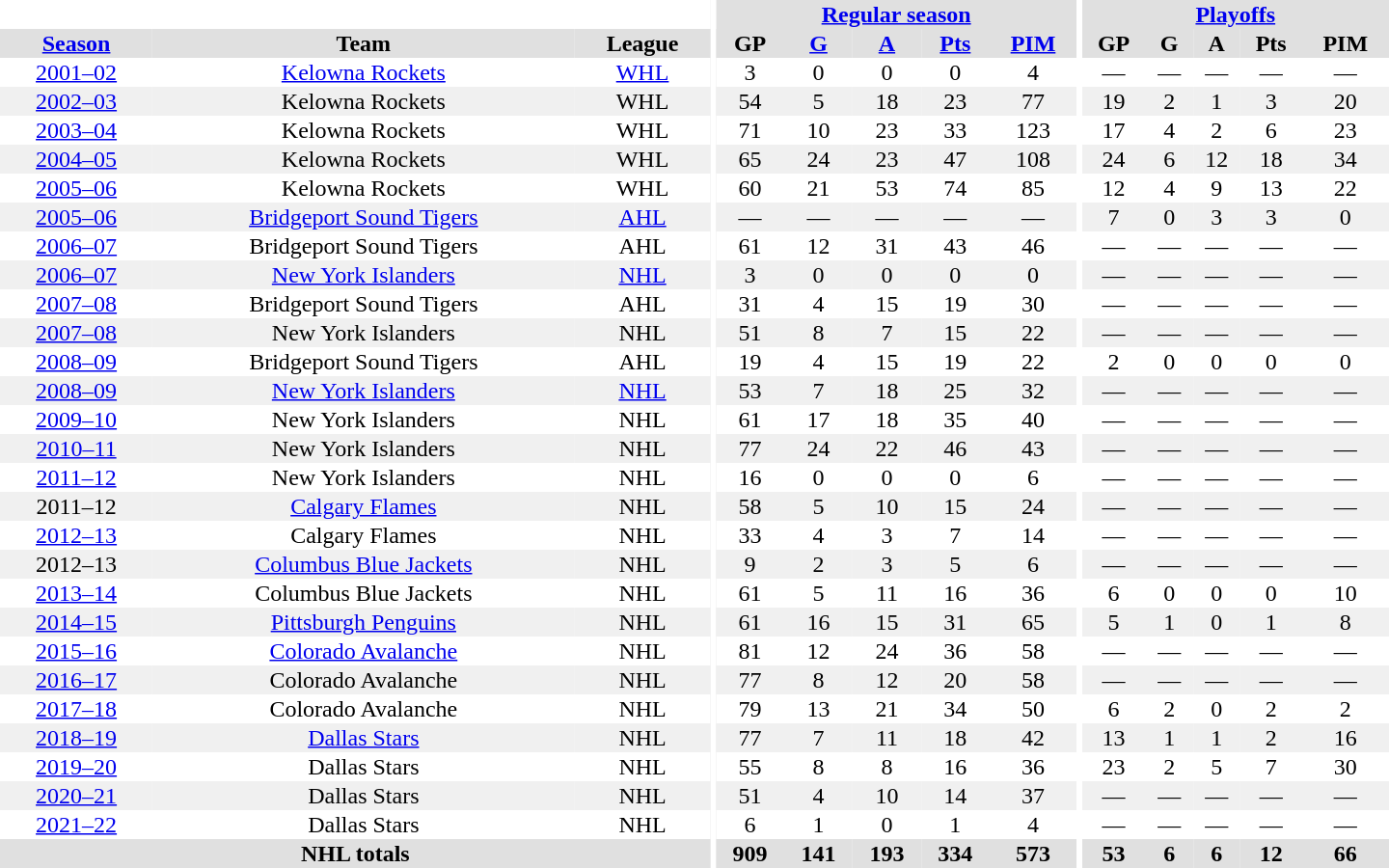<table border="0" cellpadding="1" cellspacing="0" style="text-align:center; width:60em;">
<tr bgcolor="#e0e0e0">
<th colspan="3" bgcolor="#ffffff"></th>
<th rowspan="99" bgcolor="#ffffff"></th>
<th colspan="5"><a href='#'>Regular season</a></th>
<th rowspan="99" bgcolor="#ffffff"></th>
<th colspan="5"><a href='#'>Playoffs</a></th>
</tr>
<tr bgcolor="#e0e0e0">
<th><a href='#'>Season</a></th>
<th>Team</th>
<th>League</th>
<th>GP</th>
<th><a href='#'>G</a></th>
<th><a href='#'>A</a></th>
<th><a href='#'>Pts</a></th>
<th><a href='#'>PIM</a></th>
<th>GP</th>
<th>G</th>
<th>A</th>
<th>Pts</th>
<th>PIM</th>
</tr>
<tr>
<td><a href='#'>2001–02</a></td>
<td><a href='#'>Kelowna Rockets</a></td>
<td><a href='#'>WHL</a></td>
<td>3</td>
<td>0</td>
<td>0</td>
<td>0</td>
<td>4</td>
<td>—</td>
<td>—</td>
<td>—</td>
<td>—</td>
<td>—</td>
</tr>
<tr bgcolor="#f0f0f0">
<td><a href='#'>2002–03</a></td>
<td>Kelowna Rockets</td>
<td>WHL</td>
<td>54</td>
<td>5</td>
<td>18</td>
<td>23</td>
<td>77</td>
<td>19</td>
<td>2</td>
<td>1</td>
<td>3</td>
<td>20</td>
</tr>
<tr>
<td><a href='#'>2003–04</a></td>
<td>Kelowna Rockets</td>
<td>WHL</td>
<td>71</td>
<td>10</td>
<td>23</td>
<td>33</td>
<td>123</td>
<td>17</td>
<td>4</td>
<td>2</td>
<td>6</td>
<td>23</td>
</tr>
<tr bgcolor="#f0f0f0">
<td><a href='#'>2004–05</a></td>
<td>Kelowna Rockets</td>
<td>WHL</td>
<td>65</td>
<td>24</td>
<td>23</td>
<td>47</td>
<td>108</td>
<td>24</td>
<td>6</td>
<td>12</td>
<td>18</td>
<td>34</td>
</tr>
<tr>
<td><a href='#'>2005–06</a></td>
<td>Kelowna Rockets</td>
<td>WHL</td>
<td>60</td>
<td>21</td>
<td>53</td>
<td>74</td>
<td>85</td>
<td>12</td>
<td>4</td>
<td>9</td>
<td>13</td>
<td>22</td>
</tr>
<tr bgcolor="#f0f0f0">
<td><a href='#'>2005–06</a></td>
<td><a href='#'>Bridgeport Sound Tigers</a></td>
<td><a href='#'>AHL</a></td>
<td>—</td>
<td>—</td>
<td>—</td>
<td>—</td>
<td>—</td>
<td>7</td>
<td>0</td>
<td>3</td>
<td>3</td>
<td>0</td>
</tr>
<tr>
<td><a href='#'>2006–07</a></td>
<td>Bridgeport Sound Tigers</td>
<td>AHL</td>
<td>61</td>
<td>12</td>
<td>31</td>
<td>43</td>
<td>46</td>
<td>—</td>
<td>—</td>
<td>—</td>
<td>—</td>
<td>—</td>
</tr>
<tr bgcolor="#f0f0f0">
<td><a href='#'>2006–07</a></td>
<td><a href='#'>New York Islanders</a></td>
<td><a href='#'>NHL</a></td>
<td>3</td>
<td>0</td>
<td>0</td>
<td>0</td>
<td>0</td>
<td>—</td>
<td>—</td>
<td>—</td>
<td>—</td>
<td>—</td>
</tr>
<tr>
<td><a href='#'>2007–08</a></td>
<td>Bridgeport Sound Tigers</td>
<td>AHL</td>
<td>31</td>
<td>4</td>
<td>15</td>
<td>19</td>
<td>30</td>
<td>—</td>
<td>—</td>
<td>—</td>
<td>—</td>
<td>—</td>
</tr>
<tr bgcolor="#f0f0f0">
<td><a href='#'>2007–08</a></td>
<td>New York Islanders</td>
<td>NHL</td>
<td>51</td>
<td>8</td>
<td>7</td>
<td>15</td>
<td>22</td>
<td>—</td>
<td>—</td>
<td>—</td>
<td>—</td>
<td>—</td>
</tr>
<tr>
<td><a href='#'>2008–09</a></td>
<td>Bridgeport Sound Tigers</td>
<td>AHL</td>
<td>19</td>
<td>4</td>
<td>15</td>
<td>19</td>
<td>22</td>
<td>2</td>
<td>0</td>
<td>0</td>
<td>0</td>
<td>0</td>
</tr>
<tr bgcolor="#f0f0f0">
<td><a href='#'>2008–09</a></td>
<td><a href='#'>New York Islanders</a></td>
<td><a href='#'>NHL</a></td>
<td>53</td>
<td>7</td>
<td>18</td>
<td>25</td>
<td>32</td>
<td>—</td>
<td>—</td>
<td>—</td>
<td>—</td>
<td>—</td>
</tr>
<tr>
<td><a href='#'>2009–10</a></td>
<td>New York Islanders</td>
<td>NHL</td>
<td>61</td>
<td>17</td>
<td>18</td>
<td>35</td>
<td>40</td>
<td>—</td>
<td>—</td>
<td>—</td>
<td>—</td>
<td>—</td>
</tr>
<tr bgcolor="#f0f0f0">
<td><a href='#'>2010–11</a></td>
<td>New York Islanders</td>
<td>NHL</td>
<td>77</td>
<td>24</td>
<td>22</td>
<td>46</td>
<td>43</td>
<td>—</td>
<td>—</td>
<td>—</td>
<td>—</td>
<td>—</td>
</tr>
<tr>
<td><a href='#'>2011–12</a></td>
<td>New York Islanders</td>
<td>NHL</td>
<td>16</td>
<td>0</td>
<td>0</td>
<td>0</td>
<td>6</td>
<td>—</td>
<td>—</td>
<td>—</td>
<td>—</td>
<td>—</td>
</tr>
<tr bgcolor="#f0f0f0">
<td>2011–12</td>
<td><a href='#'>Calgary Flames</a></td>
<td>NHL</td>
<td>58</td>
<td>5</td>
<td>10</td>
<td>15</td>
<td>24</td>
<td>—</td>
<td>—</td>
<td>—</td>
<td>—</td>
<td>—</td>
</tr>
<tr>
<td><a href='#'>2012–13</a></td>
<td>Calgary Flames</td>
<td>NHL</td>
<td>33</td>
<td>4</td>
<td>3</td>
<td>7</td>
<td>14</td>
<td>—</td>
<td>—</td>
<td>—</td>
<td>—</td>
<td>—</td>
</tr>
<tr bgcolor="#f0f0f0">
<td>2012–13</td>
<td><a href='#'>Columbus Blue Jackets</a></td>
<td>NHL</td>
<td>9</td>
<td>2</td>
<td>3</td>
<td>5</td>
<td>6</td>
<td>—</td>
<td>—</td>
<td>—</td>
<td>—</td>
<td>—</td>
</tr>
<tr>
<td><a href='#'>2013–14</a></td>
<td>Columbus Blue Jackets</td>
<td>NHL</td>
<td>61</td>
<td>5</td>
<td>11</td>
<td>16</td>
<td>36</td>
<td>6</td>
<td>0</td>
<td>0</td>
<td>0</td>
<td>10</td>
</tr>
<tr bgcolor="#f0f0f0">
<td><a href='#'>2014–15</a></td>
<td><a href='#'>Pittsburgh Penguins</a></td>
<td>NHL</td>
<td>61</td>
<td>16</td>
<td>15</td>
<td>31</td>
<td>65</td>
<td>5</td>
<td>1</td>
<td>0</td>
<td>1</td>
<td>8</td>
</tr>
<tr>
<td><a href='#'>2015–16</a></td>
<td><a href='#'>Colorado Avalanche</a></td>
<td>NHL</td>
<td>81</td>
<td>12</td>
<td>24</td>
<td>36</td>
<td>58</td>
<td>—</td>
<td>—</td>
<td>—</td>
<td>—</td>
<td>—</td>
</tr>
<tr bgcolor="#f0f0f0">
<td><a href='#'>2016–17</a></td>
<td>Colorado Avalanche</td>
<td>NHL</td>
<td>77</td>
<td>8</td>
<td>12</td>
<td>20</td>
<td>58</td>
<td>—</td>
<td>—</td>
<td>—</td>
<td>—</td>
<td>—</td>
</tr>
<tr>
<td><a href='#'>2017–18</a></td>
<td>Colorado Avalanche</td>
<td>NHL</td>
<td>79</td>
<td>13</td>
<td>21</td>
<td>34</td>
<td>50</td>
<td>6</td>
<td>2</td>
<td>0</td>
<td>2</td>
<td>2</td>
</tr>
<tr bgcolor="#f0f0f0">
<td><a href='#'>2018–19</a></td>
<td><a href='#'>Dallas Stars</a></td>
<td>NHL</td>
<td>77</td>
<td>7</td>
<td>11</td>
<td>18</td>
<td>42</td>
<td>13</td>
<td>1</td>
<td>1</td>
<td>2</td>
<td>16</td>
</tr>
<tr>
<td><a href='#'>2019–20</a></td>
<td>Dallas Stars</td>
<td>NHL</td>
<td>55</td>
<td>8</td>
<td>8</td>
<td>16</td>
<td>36</td>
<td>23</td>
<td>2</td>
<td>5</td>
<td>7</td>
<td>30</td>
</tr>
<tr bgcolor="#f0f0f0">
<td><a href='#'>2020–21</a></td>
<td>Dallas Stars</td>
<td>NHL</td>
<td>51</td>
<td>4</td>
<td>10</td>
<td>14</td>
<td>37</td>
<td>—</td>
<td>—</td>
<td>—</td>
<td>—</td>
<td>—</td>
</tr>
<tr>
<td><a href='#'>2021–22</a></td>
<td>Dallas Stars</td>
<td>NHL</td>
<td>6</td>
<td>1</td>
<td>0</td>
<td>1</td>
<td>4</td>
<td>—</td>
<td>—</td>
<td>—</td>
<td>—</td>
<td>—</td>
</tr>
<tr bgcolor="#e0e0e0">
<th colspan="3">NHL totals</th>
<th>909</th>
<th>141</th>
<th>193</th>
<th>334</th>
<th>573</th>
<th>53</th>
<th>6</th>
<th>6</th>
<th>12</th>
<th>66</th>
</tr>
</table>
